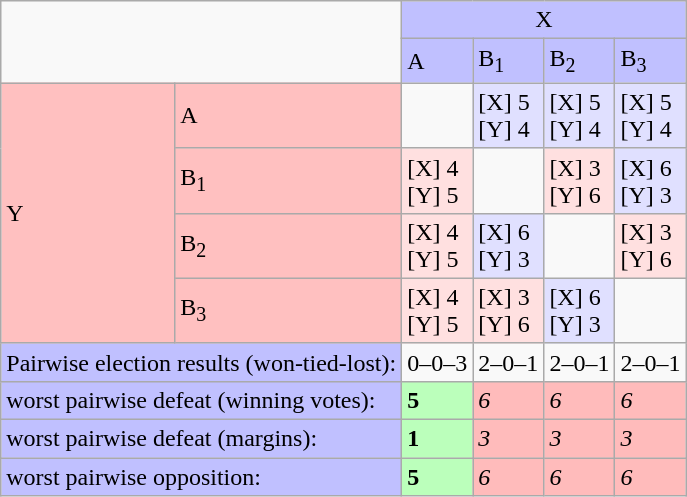<table class=wikitable border=1>
<tr>
<td colspan=2 rowspan=2></td>
<td colspan=4 bgcolor="#c0c0ff" align=center>X</td>
</tr>
<tr>
<td bgcolor="#c0c0ff">A</td>
<td bgcolor="#c0c0ff">B<sub>1</sub></td>
<td bgcolor="#c0c0ff">B<sub>2</sub></td>
<td bgcolor="#c0c0ff">B<sub>3</sub></td>
</tr>
<tr>
<td bgcolor="#ffc0c0" rowspan=4>Y</td>
<td bgcolor="#ffc0c0">A</td>
<td></td>
<td bgcolor="#e0e0ff">[X] 5 <br>[Y] 4</td>
<td bgcolor="#e0e0ff">[X] 5 <br>[Y] 4</td>
<td bgcolor="#e0e0ff">[X] 5 <br>[Y] 4</td>
</tr>
<tr>
<td bgcolor="#ffc0c0">B<sub>1</sub></td>
<td bgcolor="#ffe0e0">[X] 4 <br>[Y] 5</td>
<td></td>
<td bgcolor="#ffe0e0">[X] 3 <br>[Y] 6</td>
<td bgcolor="#e0e0ff">[X] 6 <br>[Y] 3</td>
</tr>
<tr>
<td bgcolor="#ffc0c0">B<sub>2</sub></td>
<td bgcolor="#ffe0e0">[X] 4 <br>[Y] 5</td>
<td bgcolor="#e0e0ff">[X] 6 <br>[Y] 3</td>
<td></td>
<td bgcolor="#ffe0e0">[X] 3 <br>[Y] 6</td>
</tr>
<tr>
<td bgcolor="#ffc0c0">B<sub>3</sub></td>
<td bgcolor="#ffe0e0">[X] 4 <br>[Y] 5</td>
<td bgcolor="#ffe0e0">[X] 3 <br>[Y] 6</td>
<td bgcolor="#e0e0ff">[X] 6 <br>[Y] 3</td>
<td></td>
</tr>
<tr>
<td colspan=2 bgcolor="#c0c0ff">Pairwise election results (won-tied-lost):</td>
<td>0–0–3</td>
<td>2–0–1</td>
<td>2–0–1</td>
<td>2–0–1</td>
</tr>
<tr>
<td colspan=2 bgcolor="#c0c0ff">worst pairwise defeat (winning votes):</td>
<td bgcolor=#bbffbb><strong>5</strong></td>
<td bgcolor=#ffbbbb><em>6</em></td>
<td bgcolor=#ffbbbb><em>6</em></td>
<td bgcolor=#ffbbbb><em>6</em></td>
</tr>
<tr>
<td colspan=2 bgcolor="#c0c0ff">worst pairwise defeat (margins):</td>
<td bgcolor=#bbffbb><strong>1</strong></td>
<td bgcolor=#ffbbbb><em>3</em></td>
<td bgcolor=#ffbbbb><em>3</em></td>
<td bgcolor=#ffbbbb><em>3</em></td>
</tr>
<tr>
<td colspan=2 bgcolor="#c0c0ff">worst pairwise opposition:</td>
<td bgcolor=#bbffbb><strong>5</strong></td>
<td bgcolor=#ffbbbb><em>6</em></td>
<td bgcolor=#ffbbbb><em>6</em></td>
<td bgcolor=#ffbbbb><em>6</em></td>
</tr>
</table>
